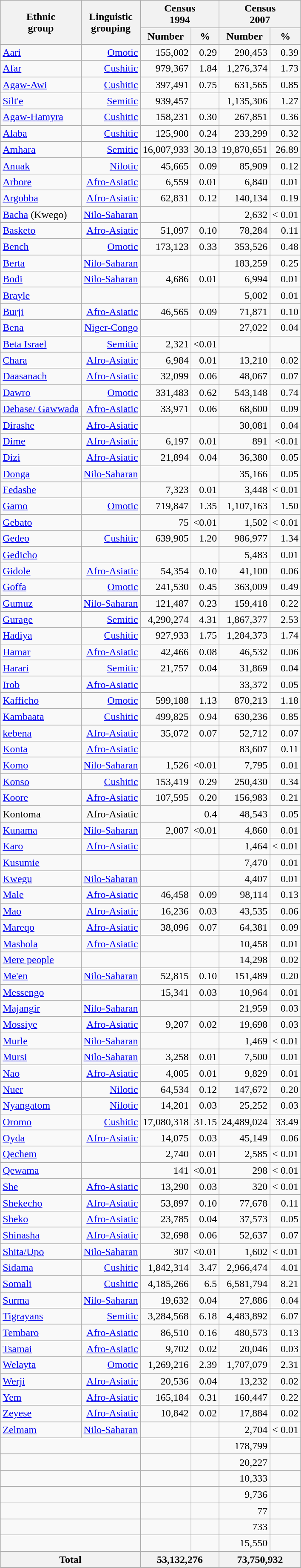<table class="wikitable sortable mw-collapsible" style="text-align: right;">
<tr bgcolor="#e0e0e0">
<th rowspan="2">Ethnic<br>group</th>
<th rowspan="2">Linguistic<br>grouping</th>
<th colspan="2">Census<br>  1994</th>
<th colspan="2">Census<br> 2007</th>
</tr>
<tr bgcolor="#e0e0e0">
<th>Number</th>
<th>%</th>
<th>Number</th>
<th>%</th>
</tr>
<tr>
<td align="left"><a href='#'>Aari</a></td>
<td><a href='#'>Omotic</a></td>
<td>155,002</td>
<td>0.29</td>
<td>290,453</td>
<td>0.39</td>
</tr>
<tr>
<td align="left"><a href='#'>Afar</a></td>
<td><a href='#'>Cushitic</a></td>
<td>979,367</td>
<td>1.84</td>
<td>1,276,374</td>
<td>1.73</td>
</tr>
<tr>
<td align="left"><a href='#'>Agaw-Awi</a></td>
<td><a href='#'>Cushitic</a></td>
<td>397,491</td>
<td>0.75</td>
<td>631,565</td>
<td>0.85</td>
</tr>
<tr>
<td align="left"><a href='#'>Silt'e</a></td>
<td><a href='#'>Semitic</a></td>
<td>939,457</td>
<td></td>
<td>1,135,306</td>
<td>1.27</td>
</tr>
<tr>
<td align="left"><a href='#'>Agaw-Hamyra</a></td>
<td><a href='#'>Cushitic</a></td>
<td>158,231</td>
<td>0.30</td>
<td>267,851</td>
<td>0.36</td>
</tr>
<tr>
<td align="left"><a href='#'>Alaba</a></td>
<td><a href='#'>Cushitic</a></td>
<td>125,900</td>
<td>0.24</td>
<td>233,299</td>
<td>0.32</td>
</tr>
<tr>
<td align="left"><a href='#'>Amhara</a></td>
<td><a href='#'>Semitic</a></td>
<td>16,007,933</td>
<td>30.13</td>
<td>19,870,651</td>
<td>26.89</td>
</tr>
<tr>
<td align="left"><a href='#'>Anuak</a></td>
<td><a href='#'>Nilotic</a></td>
<td>45,665</td>
<td>0.09</td>
<td>85,909</td>
<td>0.12</td>
</tr>
<tr>
<td align="left"><a href='#'>Arbore</a></td>
<td><a href='#'>Afro-Asiatic</a></td>
<td>6,559</td>
<td>0.01</td>
<td>6,840</td>
<td>0.01</td>
</tr>
<tr>
<td align="left"><a href='#'>Argobba</a></td>
<td><a href='#'>Afro-Asiatic</a></td>
<td>62,831</td>
<td>0.12</td>
<td>140,134</td>
<td>0.19</td>
</tr>
<tr>
<td align="left"><a href='#'>Bacha</a> (Kwego)</td>
<td><a href='#'>Nilo-Saharan</a></td>
<td></td>
<td></td>
<td>2,632</td>
<td>< 0.01</td>
</tr>
<tr>
<td align="left"><a href='#'>Basketo</a></td>
<td><a href='#'>Afro-Asiatic</a></td>
<td>51,097</td>
<td>0.10</td>
<td>78,284</td>
<td>0.11</td>
</tr>
<tr>
<td align="left"><a href='#'>Bench</a></td>
<td><a href='#'>Omotic</a></td>
<td>173,123</td>
<td>0.33</td>
<td>353,526</td>
<td>0.48</td>
</tr>
<tr>
<td align="left"><a href='#'>Berta</a></td>
<td><a href='#'>Nilo-Saharan</a></td>
<td></td>
<td></td>
<td>183,259</td>
<td>0.25</td>
</tr>
<tr>
<td align="left"><a href='#'>Bodi</a></td>
<td><a href='#'>Nilo-Saharan</a></td>
<td>4,686</td>
<td>0.01</td>
<td>6,994</td>
<td>0.01</td>
</tr>
<tr>
<td align="left"><a href='#'>Brayle</a></td>
<td></td>
<td></td>
<td></td>
<td>5,002</td>
<td>0.01</td>
</tr>
<tr>
<td align="left"><a href='#'>Burji</a></td>
<td><a href='#'>Afro-Asiatic</a></td>
<td>46,565</td>
<td>0.09</td>
<td>71,871</td>
<td>0.10</td>
</tr>
<tr>
<td align="left"><a href='#'>Bena</a></td>
<td><a href='#'>Niger-Congo</a></td>
<td></td>
<td></td>
<td>27,022</td>
<td>0.04</td>
</tr>
<tr>
<td align="left"><a href='#'>Beta Israel</a></td>
<td><a href='#'>Semitic</a></td>
<td>2,321</td>
<td><0.01</td>
<td></td>
<td></td>
</tr>
<tr>
<td align="left"><a href='#'>Chara</a></td>
<td><a href='#'>Afro-Asiatic</a></td>
<td>6,984</td>
<td>0.01</td>
<td>13,210</td>
<td>0.02</td>
</tr>
<tr>
<td align="left"><a href='#'>Daasanach</a></td>
<td><a href='#'>Afro-Asiatic</a></td>
<td>32,099</td>
<td>0.06</td>
<td>48,067</td>
<td>0.07</td>
</tr>
<tr>
<td align="left"><a href='#'>Dawro</a></td>
<td><a href='#'>Omotic</a></td>
<td>331,483</td>
<td>0.62</td>
<td>543,148</td>
<td>0.74</td>
</tr>
<tr>
<td align="left"><a href='#'>Debase/ Gawwada</a></td>
<td><a href='#'>Afro-Asiatic</a></td>
<td>33,971</td>
<td>0.06</td>
<td>68,600</td>
<td>0.09</td>
</tr>
<tr>
<td align="left"><a href='#'>Dirashe</a></td>
<td><a href='#'>Afro-Asiatic</a></td>
<td></td>
<td></td>
<td>30,081</td>
<td>0.04</td>
</tr>
<tr>
<td align="left"><a href='#'>Dime</a></td>
<td><a href='#'>Afro-Asiatic</a></td>
<td>6,197</td>
<td>0.01</td>
<td>891</td>
<td><0.01</td>
</tr>
<tr>
<td align="left"><a href='#'>Dizi</a></td>
<td><a href='#'>Afro-Asiatic</a></td>
<td>21,894</td>
<td>0.04</td>
<td>36,380</td>
<td>0.05</td>
</tr>
<tr>
<td align="left"><a href='#'>Donga</a></td>
<td><a href='#'>Nilo-Saharan</a></td>
<td></td>
<td></td>
<td>35,166</td>
<td>0.05</td>
</tr>
<tr>
<td align="left"><a href='#'>Fedashe</a></td>
<td></td>
<td>7,323</td>
<td>0.01</td>
<td>3,448</td>
<td>< 0.01</td>
</tr>
<tr>
<td align="left"><a href='#'>Gamo</a></td>
<td><a href='#'>Omotic</a></td>
<td>719,847</td>
<td>1.35</td>
<td>1,107,163</td>
<td>1.50</td>
</tr>
<tr>
<td align="left"><a href='#'>Gebato</a></td>
<td></td>
<td>75</td>
<td><0.01</td>
<td>1,502</td>
<td>< 0.01</td>
</tr>
<tr>
<td align="left"><a href='#'>Gedeo</a></td>
<td><a href='#'>Cushitic</a></td>
<td>639,905</td>
<td>1.20</td>
<td>986,977</td>
<td>1.34</td>
</tr>
<tr>
<td align="left"><a href='#'>Gedicho</a></td>
<td></td>
<td></td>
<td></td>
<td>5,483</td>
<td>0.01</td>
</tr>
<tr>
<td align="left"><a href='#'>Gidole</a></td>
<td><a href='#'>Afro-Asiatic</a></td>
<td>54,354</td>
<td>0.10</td>
<td>41,100</td>
<td>0.06</td>
</tr>
<tr>
<td align="left"><a href='#'>Goffa</a></td>
<td><a href='#'>Omotic</a></td>
<td>241,530</td>
<td>0.45</td>
<td>363,009</td>
<td>0.49</td>
</tr>
<tr>
<td align="left"><a href='#'>Gumuz</a></td>
<td><a href='#'>Nilo-Saharan</a></td>
<td>121,487</td>
<td>0.23</td>
<td>159,418</td>
<td>0.22</td>
</tr>
<tr>
<td align="left"><a href='#'>Gurage</a></td>
<td><a href='#'>Semitic</a></td>
<td>4,290,274</td>
<td>4.31</td>
<td>1,867,377</td>
<td>2.53</td>
</tr>
<tr>
<td align="left"><a href='#'>Hadiya</a></td>
<td><a href='#'>Cushitic</a></td>
<td>927,933</td>
<td>1.75</td>
<td>1,284,373</td>
<td>1.74</td>
</tr>
<tr>
<td align="left"><a href='#'>Hamar</a></td>
<td><a href='#'>Afro-Asiatic</a></td>
<td>42,466</td>
<td>0.08</td>
<td>46,532</td>
<td>0.06</td>
</tr>
<tr>
<td align="left"><a href='#'>Harari</a></td>
<td><a href='#'>Semitic</a></td>
<td>21,757</td>
<td>0.04</td>
<td>31,869</td>
<td>0.04</td>
</tr>
<tr>
<td align="left"><a href='#'>Irob</a></td>
<td><a href='#'>Afro-Asiatic</a></td>
<td></td>
<td></td>
<td>33,372</td>
<td>0.05</td>
</tr>
<tr>
<td align="left"><a href='#'>Kafficho</a></td>
<td><a href='#'>Omotic</a></td>
<td>599,188</td>
<td>1.13</td>
<td>870,213</td>
<td>1.18</td>
</tr>
<tr>
<td align="left"><a href='#'>Kambaata</a></td>
<td><a href='#'>Cushitic</a></td>
<td>499,825</td>
<td>0.94</td>
<td>630,236</td>
<td>0.85</td>
</tr>
<tr>
<td align="left"><a href='#'>kebena</a></td>
<td><a href='#'>Afro-Asiatic</a></td>
<td>35,072</td>
<td>0.07</td>
<td>52,712</td>
<td>0.07</td>
</tr>
<tr>
<td align="left"><a href='#'>Konta</a></td>
<td><a href='#'>Afro-Asiatic</a></td>
<td></td>
<td></td>
<td>83,607</td>
<td>0.11</td>
</tr>
<tr>
<td align="left"><a href='#'>Komo</a></td>
<td><a href='#'>Nilo-Saharan</a></td>
<td>1,526</td>
<td><0.01</td>
<td>7,795</td>
<td>0.01</td>
</tr>
<tr>
<td align="left"><a href='#'>Konso</a></td>
<td><a href='#'>Cushitic</a></td>
<td>153,419</td>
<td>0.29</td>
<td>250,430</td>
<td>0.34</td>
</tr>
<tr>
<td align="left"><a href='#'>Koore</a></td>
<td><a href='#'>Afro-Asiatic</a></td>
<td>107,595</td>
<td>0.20</td>
<td>156,983</td>
<td>0.21</td>
</tr>
<tr>
<td align="left">Kontoma</td>
<td>Afro-Asiatic</td>
<td></td>
<td>0.4</td>
<td>48,543</td>
<td>0.05</td>
</tr>
<tr>
<td align="left"><a href='#'>Kunama</a></td>
<td><a href='#'>Nilo-Saharan</a></td>
<td>2,007</td>
<td><0.01</td>
<td>4,860</td>
<td>0.01</td>
</tr>
<tr>
<td align="left"><a href='#'>Karo</a></td>
<td><a href='#'>Afro-Asiatic</a></td>
<td></td>
<td></td>
<td>1,464</td>
<td>< 0.01</td>
</tr>
<tr>
<td align="left"><a href='#'>Kusumie</a></td>
<td></td>
<td></td>
<td></td>
<td>7,470</td>
<td>0.01</td>
</tr>
<tr>
<td align="left"><a href='#'>Kwegu</a></td>
<td><a href='#'>Nilo-Saharan</a></td>
<td></td>
<td></td>
<td>4,407</td>
<td>0.01</td>
</tr>
<tr>
<td align="left"><a href='#'>Male</a></td>
<td><a href='#'>Afro-Asiatic</a></td>
<td>46,458</td>
<td>0.09</td>
<td>98,114</td>
<td>0.13</td>
</tr>
<tr>
<td align="left"><a href='#'>Mao</a></td>
<td><a href='#'>Afro-Asiatic</a></td>
<td>16,236</td>
<td>0.03</td>
<td>43,535</td>
<td>0.06</td>
</tr>
<tr>
<td align="left"><a href='#'>Mareqo</a></td>
<td><a href='#'>Afro-Asiatic</a></td>
<td>38,096</td>
<td>0.07</td>
<td>64,381</td>
<td>0.09</td>
</tr>
<tr>
<td align="left"><a href='#'>Mashola</a></td>
<td><a href='#'>Afro-Asiatic</a></td>
<td></td>
<td></td>
<td>10,458</td>
<td>0.01</td>
</tr>
<tr>
<td align="left"><a href='#'>Mere people</a></td>
<td></td>
<td></td>
<td></td>
<td>14,298</td>
<td>0.02</td>
</tr>
<tr>
<td align="left"><a href='#'>Me'en</a></td>
<td><a href='#'>Nilo-Saharan</a></td>
<td>52,815</td>
<td>0.10</td>
<td>151,489</td>
<td>0.20</td>
</tr>
<tr>
<td align="left"><a href='#'>Messengo</a></td>
<td></td>
<td>15,341</td>
<td>0.03</td>
<td>10,964</td>
<td>0.01</td>
</tr>
<tr>
<td align="left"><a href='#'>Majangir</a></td>
<td><a href='#'>Nilo-Saharan</a></td>
<td></td>
<td></td>
<td>21,959</td>
<td>0.03</td>
</tr>
<tr>
<td align="left"><a href='#'>Mossiye</a></td>
<td><a href='#'>Afro-Asiatic</a></td>
<td>9,207</td>
<td>0.02</td>
<td>19,698</td>
<td>0.03</td>
</tr>
<tr>
<td align="left"><a href='#'>Murle</a></td>
<td><a href='#'>Nilo-Saharan</a></td>
<td></td>
<td></td>
<td>1,469</td>
<td>< 0.01</td>
</tr>
<tr>
<td align="left"><a href='#'>Mursi</a></td>
<td><a href='#'>Nilo-Saharan</a></td>
<td>3,258</td>
<td>0.01</td>
<td>7,500</td>
<td>0.01</td>
</tr>
<tr>
<td align="left"><a href='#'>Nao</a></td>
<td><a href='#'>Afro-Asiatic</a></td>
<td>4,005</td>
<td>0.01</td>
<td>9,829</td>
<td>0.01</td>
</tr>
<tr>
<td align="left"><a href='#'>Nuer</a></td>
<td><a href='#'>Nilotic</a></td>
<td>64,534</td>
<td>0.12</td>
<td>147,672</td>
<td>0.20</td>
</tr>
<tr>
<td align="left"><a href='#'>Nyangatom</a></td>
<td><a href='#'>Nilotic</a></td>
<td>14,201</td>
<td>0.03</td>
<td>25,252</td>
<td>0.03</td>
</tr>
<tr>
<td align="left"><a href='#'>Oromo</a></td>
<td><a href='#'>Cushitic</a></td>
<td>17,080,318</td>
<td>31.15</td>
<td>24,489,024</td>
<td>33.49</td>
</tr>
<tr>
<td align="left"><a href='#'>Oyda</a></td>
<td><a href='#'>Afro-Asiatic</a></td>
<td>14,075</td>
<td>0.03</td>
<td>45,149</td>
<td>0.06</td>
</tr>
<tr>
<td align="left"><a href='#'>Qechem</a></td>
<td></td>
<td>2,740</td>
<td>0.01</td>
<td>2,585</td>
<td>< 0.01</td>
</tr>
<tr>
<td align="left"><a href='#'>Qewama</a></td>
<td></td>
<td>141</td>
<td><0.01</td>
<td>298</td>
<td>< 0.01</td>
</tr>
<tr>
<td align="left"><a href='#'>She</a></td>
<td><a href='#'>Afro-Asiatic</a></td>
<td>13,290</td>
<td>0.03</td>
<td>320</td>
<td>< 0.01</td>
</tr>
<tr>
<td align="left"><a href='#'>Shekecho</a></td>
<td><a href='#'>Afro-Asiatic</a></td>
<td>53,897</td>
<td>0.10</td>
<td>77,678</td>
<td>0.11</td>
</tr>
<tr>
<td align="left"><a href='#'>Sheko</a></td>
<td><a href='#'>Afro-Asiatic</a></td>
<td>23,785</td>
<td>0.04</td>
<td>37,573</td>
<td>0.05</td>
</tr>
<tr>
<td align="left"><a href='#'>Shinasha</a></td>
<td><a href='#'>Afro-Asiatic</a></td>
<td>32,698</td>
<td>0.06</td>
<td>52,637</td>
<td>0.07</td>
</tr>
<tr>
<td align="left"><a href='#'>Shita/Upo</a></td>
<td><a href='#'>Nilo-Saharan</a></td>
<td>307</td>
<td><0.01</td>
<td>1,602</td>
<td>< 0.01</td>
</tr>
<tr>
<td align="left"><a href='#'>Sidama</a></td>
<td><a href='#'>Cushitic</a></td>
<td>1,842,314</td>
<td>3.47</td>
<td>2,966,474</td>
<td>4.01</td>
</tr>
<tr>
<td align="left"><a href='#'>Somali</a></td>
<td><a href='#'>Cushitic</a></td>
<td>4,185,266</td>
<td>6.5</td>
<td>6,581,794</td>
<td>8.21</td>
</tr>
<tr>
<td align="left"><a href='#'>Surma</a></td>
<td><a href='#'>Nilo-Saharan</a></td>
<td>19,632</td>
<td>0.04</td>
<td>27,886</td>
<td>0.04</td>
</tr>
<tr>
<td align="left"><a href='#'>Tigrayans</a></td>
<td><a href='#'>Semitic</a></td>
<td>3,284,568</td>
<td>6.18</td>
<td>4,483,892</td>
<td>6.07</td>
</tr>
<tr>
<td align="left"><a href='#'>Tembaro</a></td>
<td><a href='#'>Afro-Asiatic</a></td>
<td>86,510</td>
<td>0.16</td>
<td>480,573</td>
<td>0.13</td>
</tr>
<tr>
<td align="left"><a href='#'>Tsamai</a></td>
<td><a href='#'>Afro-Asiatic</a></td>
<td>9,702</td>
<td>0.02</td>
<td>20,046</td>
<td>0.03</td>
</tr>
<tr>
<td align="left"><a href='#'>Welayta</a></td>
<td><a href='#'>Omotic</a></td>
<td>1,269,216</td>
<td>2.39</td>
<td>1,707,079</td>
<td>2.31</td>
</tr>
<tr>
<td align="left"><a href='#'>Werji</a></td>
<td><a href='#'>Afro-Asiatic</a></td>
<td>20,536</td>
<td>0.04</td>
<td>13,232</td>
<td>0.02</td>
</tr>
<tr>
<td align="left"><a href='#'>Yem</a></td>
<td><a href='#'>Afro-Asiatic</a></td>
<td>165,184</td>
<td>0.31</td>
<td>160,447</td>
<td>0.22</td>
</tr>
<tr>
<td align="left"><a href='#'>Zeyese</a></td>
<td><a href='#'>Afro-Asiatic</a></td>
<td>10,842</td>
<td>0.02</td>
<td>17,884</td>
<td>0.02</td>
</tr>
<tr>
<td align="left"><a href='#'>Zelmam</a></td>
<td><a href='#'>Nilo-Saharan</a></td>
<td></td>
<td></td>
<td>2,704</td>
<td>< 0.01</td>
</tr>
<tr class="sortbottom">
<td align="left" colspan="2"></td>
<td></td>
<td></td>
<td>178,799</td>
<td></td>
</tr>
<tr class="sortbottom">
<td align="left" colspan="2"></td>
<td></td>
<td></td>
<td>20,227</td>
<td></td>
</tr>
<tr class="sortbottom">
<td align="left"  colspan="2"></td>
<td></td>
<td></td>
<td>10,333</td>
<td></td>
</tr>
<tr class="sortbottom">
<td align="left" colspan="2"></td>
<td></td>
<td></td>
<td>9,736</td>
<td></td>
</tr>
<tr class="sortbottom">
<td align="left" colspan="2"></td>
<td></td>
<td></td>
<td>77</td>
<td></td>
</tr>
<tr class="sortbottom">
<td align="left" colspan="2"></td>
<td></td>
<td></td>
<td>733</td>
<td></td>
</tr>
<tr class="sortbottom">
<td align="left" colspan="2"></td>
<td></td>
<td></td>
<td>15,550</td>
<td></td>
</tr>
<tr bgcolor="#e0e0e0">
<th align="left" colspan="2">Total</th>
<th colspan="2">53,132,276</th>
<th colspan="2">73,750,932</th>
</tr>
</table>
